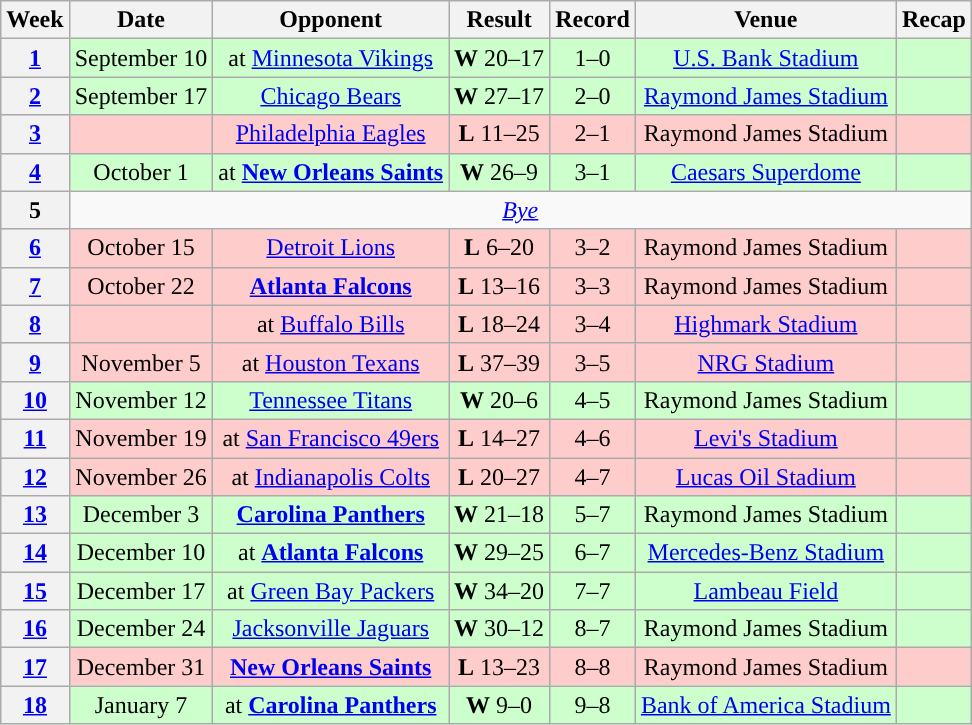<table class="wikitable" style="text-align:center">
<tr>
<th>Week</th>
<th>Date</th>
<th>Opponent</th>
<th>Result</th>
<th>Record</th>
<th>Venue</th>
<th>Recap</th>
</tr>
<tr style="background:#cfc">
<th><a href='#'>1</a></th>
<td>September 10</td>
<td>at <a href='#'>Minnesota Vikings</a></td>
<td><strong>W</strong> 20–17</td>
<td>1–0</td>
<td><a href='#'>U.S. Bank Stadium</a></td>
<td></td>
</tr>
<tr style="background:#cfc">
<th><a href='#'>2</a></th>
<td>September 17</td>
<td><a href='#'>Chicago Bears</a></td>
<td><strong>W</strong> 27–17</td>
<td>2–0</td>
<td><a href='#'>Raymond James Stadium</a></td>
<td></td>
</tr>
<tr style="background:#fcc">
<th><a href='#'>3</a></th>
<td></td>
<td><a href='#'>Philadelphia Eagles</a></td>
<td><strong>L</strong> 11–25</td>
<td>2–1</td>
<td>Raymond James Stadium</td>
<td></td>
</tr>
<tr style="background:#cfc">
<th><a href='#'>4</a></th>
<td>October 1</td>
<td>at <strong><a href='#'>New Orleans Saints</a></strong></td>
<td><strong>W</strong> 26–9</td>
<td>3–1</td>
<td><a href='#'>Caesars Superdome</a></td>
<td></td>
</tr>
<tr>
<th>5</th>
<td colspan="6"><em><a href='#'>Bye</a></em></td>
</tr>
<tr style="background:#fcc">
<th><a href='#'>6</a></th>
<td>October 15</td>
<td><a href='#'>Detroit Lions</a></td>
<td><strong>L</strong> 6–20</td>
<td>3–2</td>
<td>Raymond James Stadium</td>
<td></td>
</tr>
<tr style="background:#fcc">
<th><a href='#'>7</a></th>
<td>October 22</td>
<td><strong><a href='#'>Atlanta Falcons</a></strong></td>
<td><strong>L</strong> 13–16</td>
<td>3–3</td>
<td>Raymond James Stadium</td>
<td></td>
</tr>
<tr style="background:#fcc">
<th><a href='#'>8</a></th>
<td></td>
<td>at <a href='#'>Buffalo Bills</a></td>
<td><strong>L</strong> 18–24</td>
<td>3–4</td>
<td><a href='#'>Highmark Stadium</a></td>
<td></td>
</tr>
<tr style="background:#fcc">
<th><a href='#'>9</a></th>
<td>November 5</td>
<td>at <a href='#'>Houston Texans</a></td>
<td><strong>L</strong> 37–39</td>
<td>3–5</td>
<td><a href='#'>NRG Stadium</a></td>
<td></td>
</tr>
<tr style="background:#cfc">
<th><a href='#'>10</a></th>
<td>November 12</td>
<td><a href='#'>Tennessee Titans</a></td>
<td><strong>W</strong> 20–6</td>
<td>4–5</td>
<td>Raymond James Stadium</td>
<td></td>
</tr>
<tr style="background:#fcc">
<th><a href='#'>11</a></th>
<td>November 19</td>
<td>at <a href='#'>San Francisco 49ers</a></td>
<td><strong>L</strong> 14–27</td>
<td>4–6</td>
<td><a href='#'>Levi's Stadium</a></td>
<td></td>
</tr>
<tr style="background:#fcc">
<th><a href='#'>12</a></th>
<td>November 26</td>
<td>at <a href='#'>Indianapolis Colts</a></td>
<td><strong>L</strong> 20–27</td>
<td>4–7</td>
<td><a href='#'>Lucas Oil Stadium</a></td>
<td></td>
</tr>
<tr style="background:#cfc">
<th><a href='#'>13</a></th>
<td>December 3</td>
<td><strong><a href='#'>Carolina Panthers</a></strong></td>
<td><strong>W</strong> 21–18</td>
<td>5–7</td>
<td>Raymond James Stadium</td>
<td></td>
</tr>
<tr style="background:#cfc">
<th><a href='#'>14</a></th>
<td>December 10</td>
<td>at <strong><a href='#'>Atlanta Falcons</a></strong></td>
<td><strong>W</strong> 29–25</td>
<td>6–7</td>
<td><a href='#'>Mercedes-Benz Stadium</a></td>
<td></td>
</tr>
<tr style="background:#cfc">
<th><a href='#'>15</a></th>
<td>December 17</td>
<td>at <a href='#'>Green Bay Packers</a></td>
<td><strong>W</strong> 34–20</td>
<td>7–7</td>
<td><a href='#'>Lambeau Field</a></td>
<td></td>
</tr>
<tr style="background:#cfc">
<th><a href='#'>16</a></th>
<td>December 24</td>
<td><a href='#'>Jacksonville Jaguars</a></td>
<td><strong>W</strong> 30–12</td>
<td>8–7</td>
<td>Raymond James Stadium</td>
<td></td>
</tr>
<tr style="background:#fcc">
<th><a href='#'>17</a></th>
<td>December 31</td>
<td><strong><a href='#'>New Orleans Saints</a></strong></td>
<td><strong>L</strong> 13–23</td>
<td>8–8</td>
<td>Raymond James Stadium</td>
<td></td>
</tr>
<tr style="background:#cfc">
<th><a href='#'>18</a></th>
<td>January 7</td>
<td>at <strong><a href='#'>Carolina Panthers</a></strong></td>
<td><strong>W</strong> 9–0</td>
<td>9–8</td>
<td><a href='#'>Bank of America Stadium</a></td>
<td></td>
</tr>
</table>
